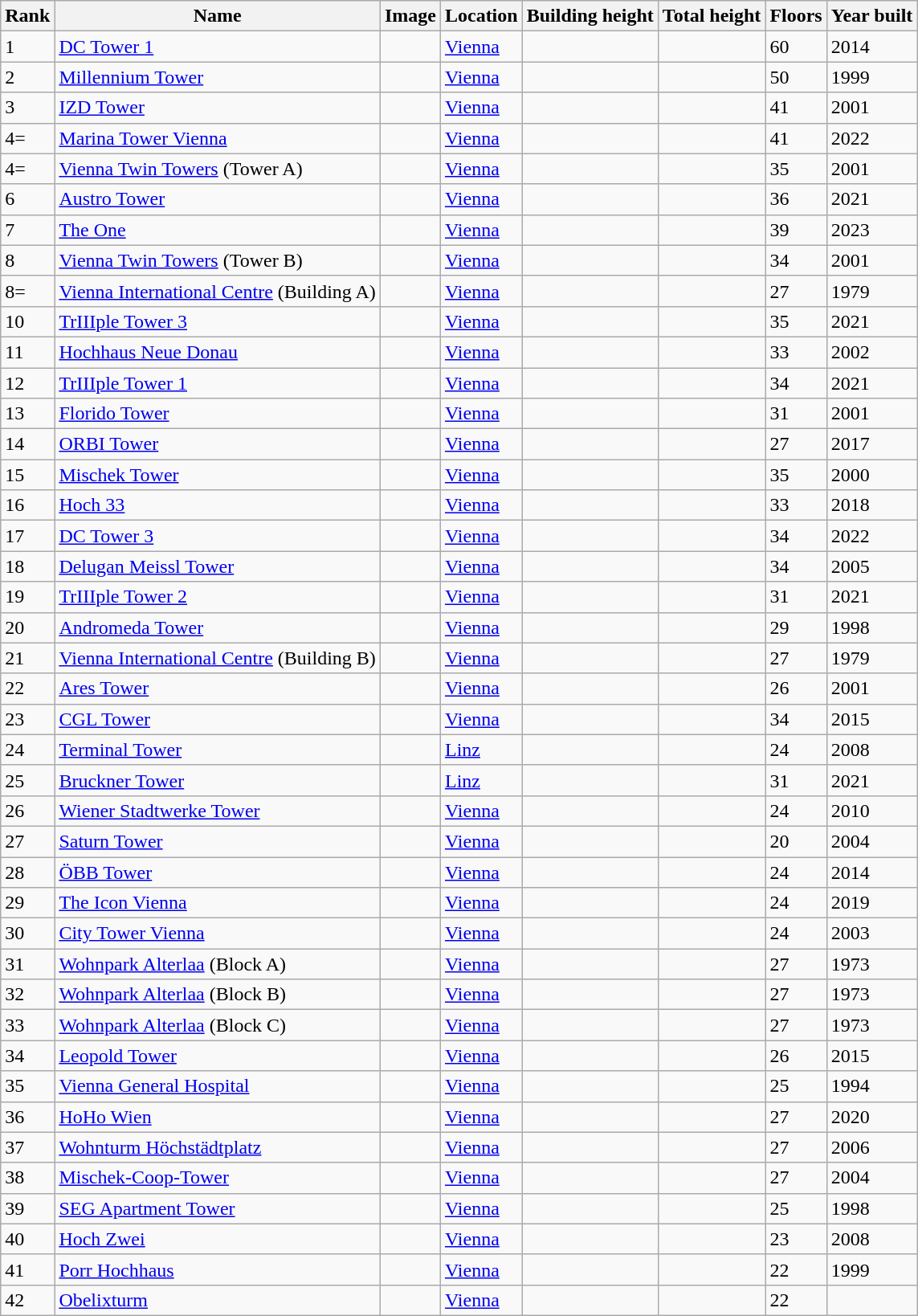<table class="wikitable sortable zebra">
<tr class="hintergrundfarbe6">
<th>Rank</th>
<th>Name</th>
<th class="unsortable">Image</th>
<th>Location</th>
<th>Building height</th>
<th>Total height</th>
<th>Floors</th>
<th>Year built</th>
</tr>
<tr>
<td>1</td>
<td><a href='#'>DC Tower 1</a></td>
<td></td>
<td><a href='#'>Vienna</a></td>
<td></td>
<td></td>
<td>60</td>
<td>2014</td>
</tr>
<tr>
<td>2</td>
<td><a href='#'>Millennium Tower</a></td>
<td></td>
<td><a href='#'>Vienna</a></td>
<td></td>
<td></td>
<td>50</td>
<td>1999</td>
</tr>
<tr>
<td>3</td>
<td><a href='#'>IZD Tower</a></td>
<td></td>
<td><a href='#'>Vienna</a></td>
<td></td>
<td></td>
<td>41</td>
<td>2001</td>
</tr>
<tr>
<td>4=</td>
<td><a href='#'>Marina Tower Vienna</a></td>
<td></td>
<td><a href='#'>Vienna</a></td>
<td></td>
<td></td>
<td>41</td>
<td>2022</td>
</tr>
<tr>
<td>4=</td>
<td><a href='#'>Vienna Twin Towers</a> (Tower A)</td>
<td></td>
<td><a href='#'>Vienna</a></td>
<td></td>
<td></td>
<td>35</td>
<td>2001</td>
</tr>
<tr>
<td>6</td>
<td><a href='#'>Austro Tower</a></td>
<td></td>
<td><a href='#'>Vienna</a></td>
<td></td>
<td></td>
<td>36</td>
<td>2021</td>
</tr>
<tr>
<td>7</td>
<td><a href='#'>The One</a></td>
<td></td>
<td><a href='#'>Vienna</a></td>
<td></td>
<td></td>
<td>39</td>
<td>2023</td>
</tr>
<tr>
<td>8</td>
<td><a href='#'>Vienna Twin Towers</a> (Tower B)</td>
<td></td>
<td><a href='#'>Vienna</a></td>
<td></td>
<td></td>
<td>34</td>
<td>2001</td>
</tr>
<tr>
<td>8=</td>
<td><a href='#'>Vienna International Centre</a> (Building A)</td>
<td></td>
<td><a href='#'>Vienna</a></td>
<td></td>
<td></td>
<td>27</td>
<td>1979</td>
</tr>
<tr>
<td>10</td>
<td><a href='#'>TrIIIple Tower 3</a></td>
<td></td>
<td><a href='#'>Vienna</a></td>
<td></td>
<td></td>
<td>35</td>
<td>2021</td>
</tr>
<tr>
<td>11</td>
<td><a href='#'>Hochhaus Neue Donau</a></td>
<td></td>
<td><a href='#'>Vienna</a></td>
<td></td>
<td></td>
<td>33</td>
<td>2002</td>
</tr>
<tr>
<td>12</td>
<td><a href='#'>TrIIIple Tower 1</a></td>
<td></td>
<td><a href='#'>Vienna</a></td>
<td></td>
<td></td>
<td>34</td>
<td>2021</td>
</tr>
<tr>
<td>13</td>
<td><a href='#'>Florido Tower</a></td>
<td></td>
<td><a href='#'>Vienna</a></td>
<td></td>
<td></td>
<td>31</td>
<td>2001</td>
</tr>
<tr>
<td>14</td>
<td><a href='#'>ORBI Tower</a></td>
<td></td>
<td><a href='#'>Vienna</a></td>
<td></td>
<td></td>
<td>27</td>
<td>2017</td>
</tr>
<tr>
<td>15</td>
<td><a href='#'>Mischek Tower</a></td>
<td></td>
<td><a href='#'>Vienna</a></td>
<td></td>
<td></td>
<td>35</td>
<td>2000</td>
</tr>
<tr>
<td>16</td>
<td><a href='#'>Hoch 33</a></td>
<td></td>
<td><a href='#'>Vienna</a></td>
<td></td>
<td></td>
<td>33</td>
<td>2018</td>
</tr>
<tr>
<td>17</td>
<td><a href='#'>DC Tower 3</a></td>
<td></td>
<td><a href='#'>Vienna</a></td>
<td></td>
<td></td>
<td>34</td>
<td>2022</td>
</tr>
<tr>
<td>18</td>
<td><a href='#'>Delugan Meissl Tower</a></td>
<td></td>
<td><a href='#'>Vienna</a></td>
<td></td>
<td></td>
<td>34</td>
<td>2005</td>
</tr>
<tr>
<td>19</td>
<td><a href='#'>TrIIIple Tower 2</a></td>
<td></td>
<td><a href='#'>Vienna</a></td>
<td></td>
<td></td>
<td>31</td>
<td>2021</td>
</tr>
<tr>
<td>20</td>
<td><a href='#'>Andromeda Tower</a></td>
<td></td>
<td><a href='#'>Vienna</a></td>
<td></td>
<td></td>
<td>29</td>
<td>1998</td>
</tr>
<tr>
<td>21</td>
<td><a href='#'>Vienna International Centre</a> (Building B)</td>
<td></td>
<td><a href='#'>Vienna</a></td>
<td></td>
<td></td>
<td>27</td>
<td>1979</td>
</tr>
<tr>
<td>22</td>
<td><a href='#'>Ares Tower</a></td>
<td></td>
<td><a href='#'>Vienna</a></td>
<td></td>
<td></td>
<td>26</td>
<td>2001</td>
</tr>
<tr>
<td>23</td>
<td><a href='#'>CGL Tower</a></td>
<td></td>
<td><a href='#'>Vienna</a></td>
<td></td>
<td></td>
<td>34</td>
<td>2015</td>
</tr>
<tr>
<td>24</td>
<td><a href='#'>Terminal Tower</a></td>
<td></td>
<td><a href='#'>Linz</a></td>
<td></td>
<td></td>
<td>24</td>
<td>2008</td>
</tr>
<tr>
<td>25</td>
<td><a href='#'>Bruckner Tower</a></td>
<td></td>
<td><a href='#'>Linz</a></td>
<td></td>
<td></td>
<td>31</td>
<td>2021</td>
</tr>
<tr>
<td>26</td>
<td><a href='#'>Wiener Stadtwerke Tower</a></td>
<td></td>
<td><a href='#'>Vienna</a></td>
<td></td>
<td></td>
<td>24</td>
<td>2010</td>
</tr>
<tr>
<td>27</td>
<td><a href='#'>Saturn Tower</a></td>
<td></td>
<td><a href='#'>Vienna</a></td>
<td></td>
<td></td>
<td>20</td>
<td>2004</td>
</tr>
<tr>
<td>28</td>
<td><a href='#'>ÖBB Tower</a></td>
<td></td>
<td><a href='#'>Vienna</a></td>
<td></td>
<td></td>
<td>24</td>
<td>2014</td>
</tr>
<tr>
<td>29</td>
<td><a href='#'>The Icon Vienna</a></td>
<td></td>
<td><a href='#'>Vienna</a></td>
<td></td>
<td></td>
<td>24</td>
<td>2019</td>
</tr>
<tr>
<td>30</td>
<td><a href='#'>City Tower Vienna</a></td>
<td></td>
<td><a href='#'>Vienna</a></td>
<td></td>
<td></td>
<td>24</td>
<td>2003</td>
</tr>
<tr>
<td>31</td>
<td><a href='#'>Wohnpark Alterlaa</a> (Block A)</td>
<td></td>
<td><a href='#'>Vienna</a></td>
<td></td>
<td></td>
<td>27</td>
<td>1973</td>
</tr>
<tr>
<td>32</td>
<td><a href='#'>Wohnpark Alterlaa</a> (Block B)</td>
<td></td>
<td><a href='#'>Vienna</a></td>
<td></td>
<td></td>
<td>27</td>
<td>1973</td>
</tr>
<tr>
<td>33</td>
<td><a href='#'>Wohnpark Alterlaa</a> (Block C)</td>
<td></td>
<td><a href='#'>Vienna</a></td>
<td></td>
<td></td>
<td>27</td>
<td>1973</td>
</tr>
<tr>
<td>34</td>
<td><a href='#'>Leopold Tower</a></td>
<td></td>
<td><a href='#'>Vienna</a></td>
<td></td>
<td></td>
<td>26</td>
<td>2015</td>
</tr>
<tr>
<td>35</td>
<td><a href='#'>Vienna General Hospital</a></td>
<td></td>
<td><a href='#'>Vienna</a></td>
<td></td>
<td></td>
<td>25</td>
<td>1994</td>
</tr>
<tr>
<td>36</td>
<td><a href='#'>HoHo Wien</a></td>
<td></td>
<td><a href='#'>Vienna</a></td>
<td></td>
<td></td>
<td>27</td>
<td>2020</td>
</tr>
<tr>
<td>37</td>
<td><a href='#'>Wohnturm Höchstädtplatz</a></td>
<td></td>
<td><a href='#'>Vienna</a></td>
<td></td>
<td></td>
<td>27</td>
<td>2006</td>
</tr>
<tr>
<td>38</td>
<td><a href='#'>Mischek-Coop-Tower</a></td>
<td></td>
<td><a href='#'>Vienna</a></td>
<td></td>
<td></td>
<td>27</td>
<td>2004</td>
</tr>
<tr>
<td>39</td>
<td><a href='#'>SEG Apartment Tower</a></td>
<td></td>
<td><a href='#'>Vienna</a></td>
<td></td>
<td></td>
<td>25</td>
<td>1998</td>
</tr>
<tr>
<td>40</td>
<td><a href='#'>Hoch Zwei</a></td>
<td></td>
<td><a href='#'>Vienna</a></td>
<td></td>
<td></td>
<td>23</td>
<td>2008</td>
</tr>
<tr>
<td>41</td>
<td><a href='#'>Porr Hochhaus</a></td>
<td></td>
<td><a href='#'>Vienna</a></td>
<td></td>
<td></td>
<td>22</td>
<td>1999</td>
</tr>
<tr>
<td>42</td>
<td><a href='#'>Obelixturm</a></td>
<td></td>
<td><a href='#'>Vienna</a></td>
<td></td>
<td></td>
<td>22</td>
</tr>
</table>
